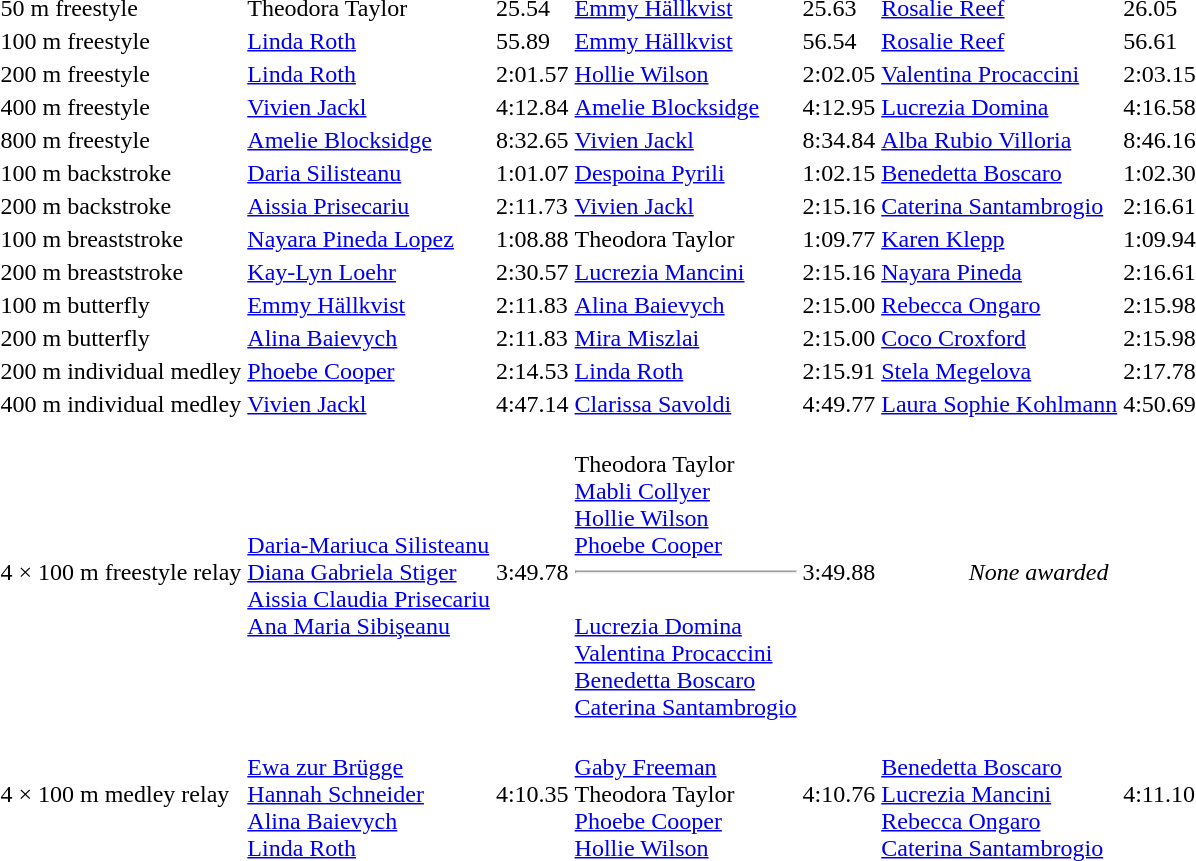<table>
<tr>
<td>50 m freestyle</td>
<td>Theodora Taylor<br></td>
<td>25.54</td>
<td><a href='#'>Emmy Hällkvist</a><br></td>
<td>25.63</td>
<td><a href='#'>Rosalie Reef</a><br></td>
<td>26.05</td>
</tr>
<tr>
<td>100 m freestyle</td>
<td><a href='#'>Linda Roth</a><br></td>
<td>55.89</td>
<td><a href='#'>Emmy Hällkvist</a><br></td>
<td>56.54</td>
<td><a href='#'>Rosalie Reef</a><br></td>
<td>56.61</td>
</tr>
<tr>
<td>200 m freestyle</td>
<td><a href='#'>Linda Roth</a><br></td>
<td>2:01.57</td>
<td><a href='#'>Hollie Wilson</a><br></td>
<td>2:02.05</td>
<td><a href='#'>Valentina Procaccini</a><br></td>
<td>2:03.15</td>
</tr>
<tr>
<td>400 m freestyle</td>
<td><a href='#'>Vivien Jackl</a><br></td>
<td>4:12.84</td>
<td><a href='#'>Amelie Blocksidge</a><br></td>
<td>4:12.95</td>
<td><a href='#'>Lucrezia Domina</a><br></td>
<td>4:16.58</td>
</tr>
<tr>
<td>800 m freestyle</td>
<td><a href='#'>Amelie Blocksidge</a><br></td>
<td>8:32.65</td>
<td><a href='#'>Vivien Jackl</a><br></td>
<td>8:34.84</td>
<td><a href='#'>Alba Rubio Villoria</a><br></td>
<td>8:46.16</td>
</tr>
<tr>
<td>100 m backstroke</td>
<td><a href='#'>Daria Silisteanu</a><br></td>
<td>1:01.07</td>
<td><a href='#'>Despoina Pyrili</a><br></td>
<td>1:02.15</td>
<td><a href='#'>Benedetta Boscaro</a><br></td>
<td>1:02.30</td>
</tr>
<tr>
<td>200 m backstroke</td>
<td><a href='#'>Aissia Prisecariu</a><br></td>
<td>2:11.73</td>
<td><a href='#'>Vivien Jackl</a><br></td>
<td>2:15.16</td>
<td><a href='#'>Caterina Santambrogio</a><br></td>
<td>2:16.61</td>
</tr>
<tr>
<td>100 m breaststroke</td>
<td><a href='#'>Nayara Pineda Lopez</a><br></td>
<td>1:08.88</td>
<td>Theodora Taylor<br></td>
<td>1:09.77</td>
<td><a href='#'>Karen Klepp</a><br></td>
<td>1:09.94</td>
</tr>
<tr>
<td>200 m breaststroke</td>
<td><a href='#'>Kay-Lyn Loehr</a><br></td>
<td>2:30.57</td>
<td><a href='#'>Lucrezia Mancini</a><br></td>
<td>2:15.16</td>
<td><a href='#'>Nayara Pineda</a><br></td>
<td>2:16.61</td>
</tr>
<tr>
<td>100 m butterfly</td>
<td><a href='#'>Emmy Hällkvist</a><br></td>
<td>2:11.83</td>
<td><a href='#'>Alina Baievych</a><br></td>
<td>2:15.00</td>
<td><a href='#'>Rebecca Ongaro</a><br></td>
<td>2:15.98</td>
</tr>
<tr>
<td>200 m butterfly</td>
<td><a href='#'>Alina Baievych</a><br></td>
<td>2:11.83</td>
<td><a href='#'>Mira Miszlai</a><br></td>
<td>2:15.00</td>
<td><a href='#'>Coco Croxford</a><br></td>
<td>2:15.98</td>
</tr>
<tr>
<td>200 m individual medley</td>
<td><a href='#'>Phoebe Cooper</a><br></td>
<td>2:14.53</td>
<td><a href='#'>Linda Roth</a><br></td>
<td>2:15.91</td>
<td><a href='#'>Stela Megelova</a><br></td>
<td>2:17.78</td>
</tr>
<tr>
<td>400 m individual medley</td>
<td><a href='#'>Vivien Jackl</a><br></td>
<td>4:47.14</td>
<td><a href='#'>Clarissa Savoldi</a><br></td>
<td>4:49.77</td>
<td><a href='#'>Laura Sophie Kohlmann</a><br></td>
<td>4:50.69</td>
</tr>
<tr>
<td>4 × 100 m freestyle relay</td>
<td><br><a href='#'>Daria-Mariuca Silisteanu</a><br><a href='#'>Diana Gabriela Stiger</a><br><a href='#'>Aissia Claudia Prisecariu</a><br><a href='#'>Ana Maria Sibişeanu</a></td>
<td>3:49.78</td>
<td><br>Theodora Taylor<br><a href='#'>Mabli Collyer</a><br><a href='#'>Hollie Wilson</a><br><a href='#'>Phoebe Cooper</a><hr><br><a href='#'>Lucrezia Domina</a><br><a href='#'>Valentina Procaccini</a><br><a href='#'>Benedetta Boscaro</a><br><a href='#'>Caterina Santambrogio</a></td>
<td>3:49.88</td>
<td colspan=2 align=center><em>None awarded</em></td>
</tr>
<tr>
<td>4 × 100 m medley relay</td>
<td><br><a href='#'>Ewa zur Brügge</a><br><a href='#'>Hannah Schneider</a><br><a href='#'>Alina Baievych</a><br><a href='#'>Linda Roth</a></td>
<td>4:10.35</td>
<td><br><a href='#'>Gaby Freeman</a><br>Theodora Taylor<br><a href='#'>Phoebe Cooper</a><br><a href='#'>Hollie Wilson</a></td>
<td>4:10.76</td>
<td><br><a href='#'>Benedetta Boscaro</a><br><a href='#'>Lucrezia Mancini</a><br><a href='#'>Rebecca Ongaro</a><br><a href='#'>Caterina Santambrogio</a></td>
<td>4:11.10</td>
</tr>
</table>
